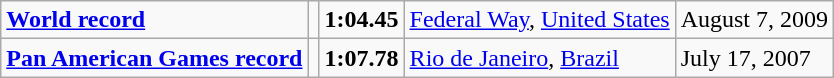<table class="wikitable">
<tr>
<td><strong><a href='#'>World record</a></strong></td>
<td></td>
<td><strong>1:04.45</strong></td>
<td><a href='#'>Federal Way</a>, <a href='#'>United States</a></td>
<td>August 7, 2009</td>
</tr>
<tr>
<td><strong><a href='#'>Pan American Games record</a></strong></td>
<td></td>
<td><strong>1:07.78</strong></td>
<td><a href='#'>Rio de Janeiro</a>, <a href='#'>Brazil</a></td>
<td>July 17, 2007</td>
</tr>
</table>
